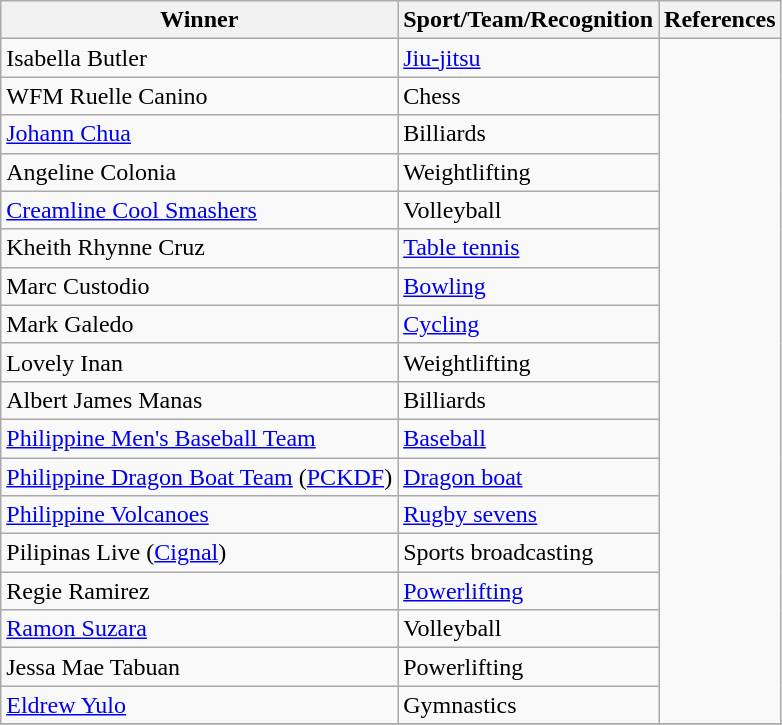<table class="wikitable">
<tr>
<th>Winner</th>
<th>Sport/Team/Recognition</th>
<th>References</th>
</tr>
<tr>
<td>Isabella Butler</td>
<td><a href='#'>Jiu-jitsu</a> <br> </td>
<td rowspan=18></td>
</tr>
<tr>
<td>WFM Ruelle Canino</td>
<td>Chess <br> </td>
</tr>
<tr>
<td><a href='#'>Johann Chua</a></td>
<td>Billiards <br> </td>
</tr>
<tr>
<td>Angeline Colonia</td>
<td>Weightlifting <br> </td>
</tr>
<tr>
<td><a href='#'>Creamline Cool Smashers</a></td>
<td>Volleyball <br> </td>
</tr>
<tr>
<td>Kheith Rhynne Cruz</td>
<td><a href='#'>Table tennis</a> <br> </td>
</tr>
<tr>
<td>Marc Custodio</td>
<td><a href='#'>Bowling</a> <br> </td>
</tr>
<tr>
<td>Mark Galedo</td>
<td><a href='#'>Cycling</a> <br> </td>
</tr>
<tr>
<td>Lovely Inan</td>
<td>Weightlifting <br> </td>
</tr>
<tr>
<td>Albert James Manas</td>
<td>Billiards <br> </td>
</tr>
<tr>
<td><a href='#'>Philippine Men's Baseball Team</a></td>
<td><a href='#'>Baseball</a> <br> </td>
</tr>
<tr>
<td><a href='#'>Philippine Dragon Boat Team</a> (<a href='#'>PCKDF</a>)</td>
<td><a href='#'>Dragon boat</a> <br> </td>
</tr>
<tr>
<td><a href='#'>Philippine Volcanoes</a></td>
<td><a href='#'>Rugby sevens</a> <br> </td>
</tr>
<tr>
<td>Pilipinas Live (<a href='#'>Cignal</a>)</td>
<td>Sports broadcasting <br> </td>
</tr>
<tr>
<td>Regie Ramirez</td>
<td><a href='#'>Powerlifting</a> <br> </td>
</tr>
<tr>
<td><a href='#'>Ramon Suzara</a></td>
<td>Volleyball <br> </td>
</tr>
<tr>
<td>Jessa Mae Tabuan</td>
<td>Powerlifting <br> </td>
</tr>
<tr>
<td><a href='#'>Eldrew Yulo</a></td>
<td>Gymnastics <br> </td>
</tr>
<tr>
</tr>
</table>
